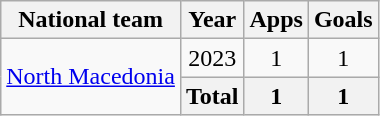<table class="wikitable" style="text-align: center;">
<tr>
<th>National team</th>
<th>Year</th>
<th>Apps</th>
<th>Goals</th>
</tr>
<tr>
<td rowspan="5"><a href='#'>North Macedonia</a></td>
<td>2023</td>
<td>1</td>
<td>1</td>
</tr>
<tr>
<th colspan=1>Total</th>
<th>1</th>
<th>1</th>
</tr>
</table>
